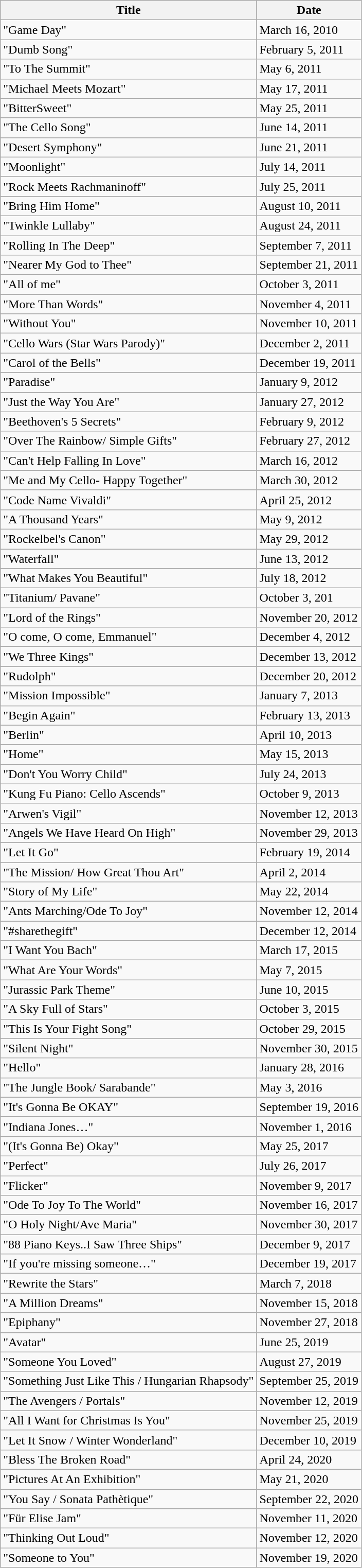<table class="wikitable sortable">
<tr>
<th>Title</th>
<th>Date</th>
</tr>
<tr>
<td>"Game Day"</td>
<td>March 16, 2010</td>
</tr>
<tr>
<td>"Dumb Song"</td>
<td>February 5, 2011</td>
</tr>
<tr>
<td>"To The Summit"</td>
<td>May 6, 2011</td>
</tr>
<tr>
<td>"Michael Meets Mozart"</td>
<td>May 17, 2011</td>
</tr>
<tr>
<td>"BitterSweet"</td>
<td>May 25, 2011</td>
</tr>
<tr>
<td>"The Cello Song"</td>
<td>June 14, 2011</td>
</tr>
<tr>
<td>"Desert Symphony"</td>
<td>June 21, 2011</td>
</tr>
<tr>
<td>"Moonlight"</td>
<td>July 14, 2011</td>
</tr>
<tr>
<td>"Rock Meets Rachmaninoff"</td>
<td>July 25, 2011</td>
</tr>
<tr>
<td>"Bring Him Home"</td>
<td>August 10, 2011</td>
</tr>
<tr>
<td>"Twinkle Lullaby"</td>
<td>August 24, 2011</td>
</tr>
<tr>
<td>"Rolling In The Deep"</td>
<td>September 7, 2011</td>
</tr>
<tr>
<td>"Nearer My God to Thee"</td>
<td>September 21, 2011</td>
</tr>
<tr>
<td>"All of me"</td>
<td>October 3, 2011</td>
</tr>
<tr>
<td>"More Than Words"</td>
<td>November 4, 2011</td>
</tr>
<tr>
<td>"Without You"</td>
<td>November 10, 2011</td>
</tr>
<tr>
<td>"Cello Wars (Star Wars Parody)"</td>
<td>December 2, 2011</td>
</tr>
<tr>
<td>"Carol of the Bells"</td>
<td>December 19, 2011</td>
</tr>
<tr>
<td>"Paradise"</td>
<td>January 9, 2012</td>
</tr>
<tr>
<td>"Just the Way You Are"</td>
<td>January 27, 2012</td>
</tr>
<tr>
<td>"Beethoven's 5 Secrets"</td>
<td>February 9, 2012</td>
</tr>
<tr>
<td>"Over The Rainbow/ Simple Gifts"</td>
<td>February 27, 2012</td>
</tr>
<tr>
<td>"Can't Help Falling In Love"</td>
<td>March 16, 2012</td>
</tr>
<tr>
<td>"Me and My Cello- Happy Together"</td>
<td>March 30, 2012</td>
</tr>
<tr>
<td>"Code Name Vivaldi"</td>
<td>April 25, 2012</td>
</tr>
<tr>
<td>"A Thousand Years"</td>
<td>May 9, 2012</td>
</tr>
<tr>
<td>"Rockelbel's Canon"</td>
<td>May 29, 2012</td>
</tr>
<tr>
<td>"Waterfall"</td>
<td>June 13, 2012</td>
</tr>
<tr>
<td>"What Makes You Beautiful"</td>
<td>July 18, 2012</td>
</tr>
<tr>
<td>"Titanium/ Pavane"</td>
<td>October 3, 201</td>
</tr>
<tr>
<td>"Lord of the Rings"</td>
<td>November 20, 2012</td>
</tr>
<tr>
<td>"O come, O come, Emmanuel"</td>
<td>December 4, 2012</td>
</tr>
<tr>
<td>"We Three Kings"</td>
<td>December 13, 2012</td>
</tr>
<tr>
<td>"Rudolph"</td>
<td>December 20, 2012</td>
</tr>
<tr>
<td>"Mission Impossible"</td>
<td>January 7, 2013</td>
</tr>
<tr>
<td>"Begin Again"</td>
<td>February 13, 2013</td>
</tr>
<tr>
<td>"Berlin"</td>
<td>April 10, 2013</td>
</tr>
<tr>
<td>"Home"</td>
<td>May 15, 2013</td>
</tr>
<tr>
<td>"Don't You Worry Child"</td>
<td>July 24, 2013</td>
</tr>
<tr>
<td>"Kung Fu Piano: Cello Ascends"</td>
<td>October 9, 2013</td>
</tr>
<tr>
<td>"Arwen's Vigil"</td>
<td>November 12, 2013</td>
</tr>
<tr>
<td>"Angels We Have Heard On High"</td>
<td>November 29, 2013</td>
</tr>
<tr>
<td>"Let It Go"</td>
<td>February 19, 2014</td>
</tr>
<tr>
<td>"The Mission/ How Great Thou Art"</td>
<td>April 2, 2014</td>
</tr>
<tr>
<td>"Story of My Life"</td>
<td>May 22, 2014</td>
</tr>
<tr>
<td>"Ants Marching/Ode To Joy"</td>
<td>November 12, 2014</td>
</tr>
<tr>
<td>"#sharethegift"</td>
<td>December 12, 2014</td>
</tr>
<tr>
<td>"I Want You Bach"</td>
<td>March 17, 2015</td>
</tr>
<tr>
<td>"What Are Your Words"</td>
<td>May 7, 2015</td>
</tr>
<tr>
<td>"Jurassic Park Theme"</td>
<td>June 10, 2015</td>
</tr>
<tr>
<td>"A Sky Full of Stars"</td>
<td>October 3, 2015</td>
</tr>
<tr>
<td>"This Is Your Fight Song"</td>
<td>October 29, 2015</td>
</tr>
<tr>
<td>"Silent Night"</td>
<td>November 30, 2015</td>
</tr>
<tr>
<td>"Hello"</td>
<td>January 28, 2016</td>
</tr>
<tr>
<td>"The Jungle Book/ Sarabande"</td>
<td>May 3, 2016</td>
</tr>
<tr>
<td>"It's Gonna Be OKAY"</td>
<td>September 19, 2016</td>
</tr>
<tr>
<td>"Indiana Jones…"</td>
<td>November 1, 2016</td>
</tr>
<tr>
<td>"(It's Gonna Be) Okay"</td>
<td>May 25, 2017</td>
</tr>
<tr>
<td>"Perfect"</td>
<td>July 26, 2017</td>
</tr>
<tr>
<td>"Flicker"</td>
<td>November 9, 2017</td>
</tr>
<tr>
<td>"Ode To Joy To The World"</td>
<td>November 16, 2017</td>
</tr>
<tr>
<td>"O Holy Night/Ave Maria"</td>
<td>November 30, 2017</td>
</tr>
<tr>
<td>"88 Piano Keys..I Saw Three Ships"</td>
<td>December 9, 2017</td>
</tr>
<tr>
<td>"If you're missing someone…"</td>
<td>December 19, 2017</td>
</tr>
<tr>
<td>"Rewrite the Stars"</td>
<td>March 7, 2018</td>
</tr>
<tr>
<td>"A Million Dreams"</td>
<td>November 15, 2018</td>
</tr>
<tr>
<td>"Epiphany"</td>
<td>November 27, 2018</td>
</tr>
<tr>
<td>"Avatar"</td>
<td>June 25, 2019</td>
</tr>
<tr>
<td>"Someone You Loved"</td>
<td>August 27, 2019</td>
</tr>
<tr>
<td>"Something Just Like This / Hungarian Rhapsody"</td>
<td>September 25, 2019</td>
</tr>
<tr>
<td>"The Avengers / Portals"</td>
<td>November 12, 2019</td>
</tr>
<tr>
<td>"All I Want for Christmas Is You"</td>
<td>November 25, 2019</td>
</tr>
<tr>
<td>"Let It Snow / Winter Wonderland"</td>
<td>December 10, 2019</td>
</tr>
<tr>
<td>"Bless The Broken Road"</td>
<td>April 24, 2020</td>
</tr>
<tr>
<td>"Pictures At An Exhibition"</td>
<td>May 21, 2020</td>
</tr>
<tr>
<td>"You Say / Sonata Pathètique"</td>
<td>September 22, 2020</td>
</tr>
<tr>
<td>"Für Elise Jam"</td>
<td>November 11, 2020</td>
</tr>
<tr>
<td>"Thinking Out Loud"</td>
<td>November 12, 2020</td>
</tr>
<tr>
<td>"Someone to You"</td>
<td>November 19, 2020</td>
</tr>
</table>
